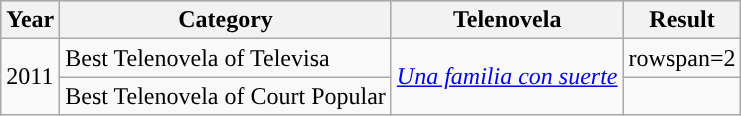<table class="wikitable">
<tr style="background:#b0c4de;">
<th>Year</th>
<th>Category</th>
<th>Telenovela</th>
<th>Result</th>
</tr>
<tr>
<td rowspan="2">2011</td>
<td>Best Telenovela of Televisa</td>
<td rowspan=2><em><a href='#'>Una familia con suerte</a></em></td>
<td>rowspan=2 </td>
</tr>
<tr>
<td>Best Telenovela of Court Popular</td>
</tr>
</table>
